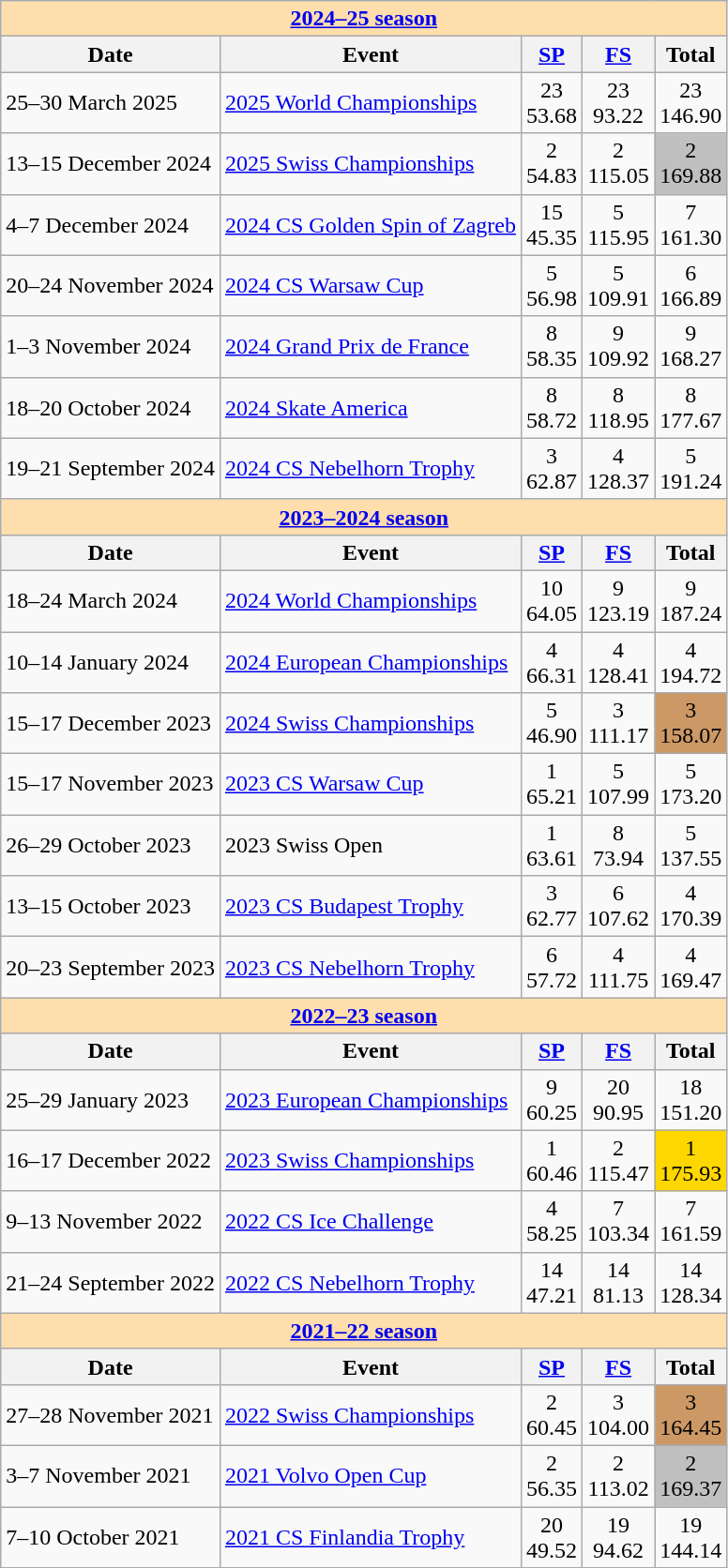<table class="wikitable">
<tr>
<th style="background-color: #ffdead; " colspan=5 align=center><a href='#'><strong>2024–25 season</strong></a></th>
</tr>
<tr>
<th>Date</th>
<th>Event</th>
<th><a href='#'>SP</a></th>
<th><a href='#'>FS</a></th>
<th>Total</th>
</tr>
<tr>
<td>25–30 March 2025</td>
<td><a href='#'>2025 World Championships</a></td>
<td align=center>23 <br> 53.68</td>
<td align=center>23 <br> 93.22</td>
<td align=center>23 <br> 146.90</td>
</tr>
<tr>
<td>13–15 December 2024</td>
<td><a href='#'>2025 Swiss Championships</a></td>
<td align=center>2 <br> 54.83</td>
<td align=center>2 <br> 115.05</td>
<td align=center bgcolor=silver>2 <br> 169.88</td>
</tr>
<tr>
<td>4–7 December 2024</td>
<td><a href='#'>2024 CS Golden Spin of Zagreb</a></td>
<td align=center>15 <br> 45.35</td>
<td align=center>5 <br> 115.95</td>
<td align=center>7 <br> 161.30</td>
</tr>
<tr>
<td>20–24 November 2024</td>
<td><a href='#'>2024 CS Warsaw Cup</a></td>
<td align=center>5 <br> 56.98</td>
<td align=center>5 <br> 109.91</td>
<td align=center>6 <br> 166.89</td>
</tr>
<tr>
<td>1–3 November 2024</td>
<td><a href='#'>2024 Grand Prix de France</a></td>
<td align=center>8 <br> 58.35</td>
<td align=center>9 <br> 109.92</td>
<td align=center>9 <br> 168.27</td>
</tr>
<tr>
<td>18–20 October 2024</td>
<td><a href='#'>2024 Skate America</a></td>
<td align=center>8 <br> 58.72</td>
<td align=center>8 <br> 118.95</td>
<td align=center>8 <br> 177.67</td>
</tr>
<tr>
<td>19–21 September 2024</td>
<td><a href='#'>2024 CS Nebelhorn Trophy</a></td>
<td align=center>3 <br> 62.87</td>
<td align=center>4 <br> 128.37</td>
<td align=center>5 <br> 191.24</td>
</tr>
<tr>
<th style="background-color: #ffdead; " colspan=5 align=center><a href='#'><strong>2023–2024 season</strong></a></th>
</tr>
<tr>
<th>Date</th>
<th>Event</th>
<th><a href='#'>SP</a></th>
<th><a href='#'>FS</a></th>
<th>Total</th>
</tr>
<tr>
<td>18–24 March 2024</td>
<td><a href='#'>2024 World Championships</a></td>
<td align=center>10 <br> 64.05</td>
<td align=center>9 <br> 123.19</td>
<td align=center>9 <br> 187.24</td>
</tr>
<tr>
<td>10–14 January 2024</td>
<td><a href='#'>2024 European Championships</a></td>
<td align=center>4 <br> 66.31</td>
<td align=center>4 <br> 128.41</td>
<td align=center>4 <br> 194.72</td>
</tr>
<tr>
<td>15–17 December 2023</td>
<td><a href='#'>2024 Swiss Championships</a></td>
<td align=center>5 <br> 46.90</td>
<td align=center>3 <br> 111.17</td>
<td align=center bgcolor=cc9966>3 <br> 158.07</td>
</tr>
<tr>
<td>15–17 November 2023</td>
<td><a href='#'>2023 CS Warsaw Cup</a></td>
<td align=center>1 <br> 65.21</td>
<td align=center>5 <br> 107.99</td>
<td align=center>5 <br> 173.20</td>
</tr>
<tr>
<td>26–29 October 2023</td>
<td>2023 Swiss Open</td>
<td align=center>1 <br> 63.61</td>
<td align=center>8 <br> 73.94</td>
<td align=center>5 <br> 137.55</td>
</tr>
<tr>
<td>13–15 October 2023</td>
<td><a href='#'>2023 CS Budapest Trophy</a></td>
<td align=center>3 <br> 62.77</td>
<td align=center>6 <br> 107.62</td>
<td align=center>4 <br> 170.39</td>
</tr>
<tr>
<td>20–23 September 2023</td>
<td><a href='#'>2023 CS Nebelhorn Trophy</a></td>
<td align=center>6 <br> 57.72</td>
<td align=center>4 <br> 111.75</td>
<td align=center>4 <br> 169.47</td>
</tr>
<tr>
<th colspan="5" style="background-color: #ffdead; " align="center"><a href='#'>2022–23 season</a></th>
</tr>
<tr>
<th>Date</th>
<th>Event</th>
<th><a href='#'>SP</a></th>
<th><a href='#'>FS</a></th>
<th>Total</th>
</tr>
<tr>
<td>25–29 January 2023</td>
<td><a href='#'>2023 European Championships</a></td>
<td align=center>9 <br> 60.25</td>
<td align=center>20 <br> 90.95</td>
<td align=center>18 <br> 151.20</td>
</tr>
<tr>
<td>16–17 December 2022</td>
<td><a href='#'>2023 Swiss Championships</a></td>
<td align=center>1 <br> 60.46</td>
<td align=center>2 <br> 115.47</td>
<td align=center bgcolor=gold>1 <br> 175.93</td>
</tr>
<tr>
<td>9–13 November 2022</td>
<td><a href='#'>2022 CS Ice Challenge</a></td>
<td align=center>4 <br> 58.25</td>
<td align=center>7 <br> 103.34</td>
<td align=center>7 <br> 161.59</td>
</tr>
<tr>
<td>21–24 September 2022</td>
<td><a href='#'>2022 CS Nebelhorn Trophy</a></td>
<td align=center>14 <br> 47.21</td>
<td align=center>14 <br> 81.13</td>
<td align=center>14 <br> 128.34</td>
</tr>
<tr>
<th colspan="5" style="background-color: #ffdead; " align="center"><a href='#'>2021–22 season</a></th>
</tr>
<tr>
<th>Date</th>
<th>Event</th>
<th><a href='#'>SP</a></th>
<th><a href='#'>FS</a></th>
<th>Total</th>
</tr>
<tr>
<td>27–28 November 2021</td>
<td><a href='#'>2022 Swiss Championships</a></td>
<td align=center>2 <br> 60.45</td>
<td align=center>3 <br> 104.00</td>
<td align=center bgcolor=cc9966>3 <br> 164.45</td>
</tr>
<tr>
<td>3–7 November 2021</td>
<td><a href='#'>2021 Volvo Open Cup</a></td>
<td align=center>2 <br> 56.35</td>
<td align=center>2 <br> 113.02</td>
<td align=center bgcolor=silver>2 <br> 169.37</td>
</tr>
<tr>
<td>7–10 October 2021</td>
<td><a href='#'>2021 CS Finlandia Trophy</a></td>
<td align=center>20 <br> 49.52</td>
<td align=center>19 <br> 94.62</td>
<td align=center>19 <br> 144.14</td>
</tr>
</table>
